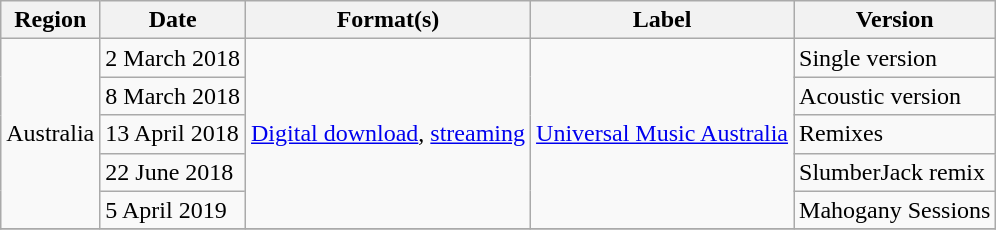<table class="wikitable plainrowheaders">
<tr>
<th scope="col">Region</th>
<th scope="col">Date</th>
<th scope="col">Format(s)</th>
<th scope="col">Label</th>
<th scope="col">Version</th>
</tr>
<tr>
<td rowspan="5">Australia</td>
<td>2 March 2018</td>
<td rowspan="5"><a href='#'>Digital download</a>, <a href='#'>streaming</a></td>
<td rowspan="5"><a href='#'>Universal Music Australia</a></td>
<td>Single version</td>
</tr>
<tr>
<td>8 March 2018 </td>
<td>Acoustic version</td>
</tr>
<tr>
<td>13 April 2018 </td>
<td>Remixes</td>
</tr>
<tr>
<td>22 June 2018 </td>
<td>SlumberJack remix</td>
</tr>
<tr>
<td>5 April 2019 </td>
<td>Mahogany Sessions</td>
</tr>
<tr>
</tr>
</table>
